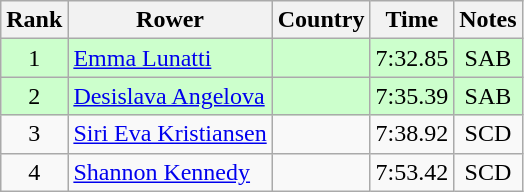<table class="wikitable" style="text-align:center">
<tr>
<th>Rank</th>
<th>Rower</th>
<th>Country</th>
<th>Time</th>
<th>Notes</th>
</tr>
<tr bgcolor=ccffcc>
<td>1</td>
<td align="left"><a href='#'>Emma Lunatti</a></td>
<td align="left"></td>
<td>7:32.85</td>
<td>SAB</td>
</tr>
<tr bgcolor=ccffcc>
<td>2</td>
<td align="left"><a href='#'>Desislava Angelova</a></td>
<td align="left"></td>
<td>7:35.39</td>
<td>SAB</td>
</tr>
<tr>
<td>3</td>
<td align="left"><a href='#'>Siri Eva Kristiansen</a></td>
<td align="left"></td>
<td>7:38.92</td>
<td>SCD</td>
</tr>
<tr>
<td>4</td>
<td align="left"><a href='#'>Shannon Kennedy</a></td>
<td align="left"></td>
<td>7:53.42</td>
<td>SCD</td>
</tr>
</table>
